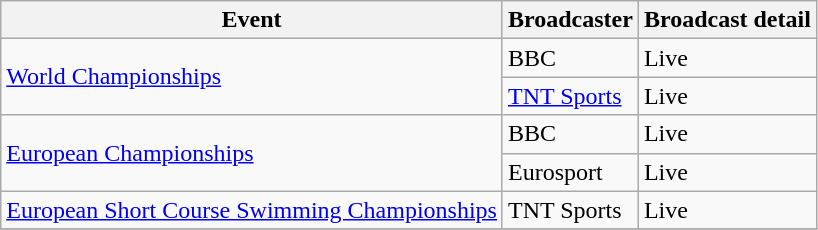<table class="wikitable sortable">
<tr>
<th>Event</th>
<th>Broadcaster</th>
<th>Broadcast detail</th>
</tr>
<tr>
<td rowspan="2"><a href='#'>World Championships</a></td>
<td>     BBC</td>
<td>Live</td>
</tr>
<tr>
<td><a href='#'>TNT Sports</a></td>
<td>Live</td>
</tr>
<tr>
<td rowspan="2"><a href='#'>European Championships</a></td>
<td>     BBC</td>
<td>Live</td>
</tr>
<tr>
<td>Eurosport</td>
<td>Live</td>
</tr>
<tr>
<td><a href='#'>European Short Course Swimming Championships</a></td>
<td>TNT Sports</td>
<td>Live</td>
</tr>
<tr>
</tr>
</table>
